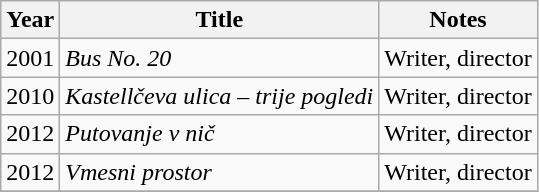<table class = "wikitable sortable">
<tr>
<th>Year</th>
<th>Title</th>
<th class="unsortable">Notes</th>
</tr>
<tr>
<td>2001</td>
<td><em>Bus No. 20</em></td>
<td>Writer, director</td>
</tr>
<tr>
<td>2010</td>
<td><em>Kastellčeva ulica – trije pogledi</em></td>
<td>Writer, director</td>
</tr>
<tr>
<td>2012</td>
<td><em>Putovanje v nič</em></td>
<td>Writer, director</td>
</tr>
<tr>
<td>2012</td>
<td><em>Vmesni prostor</em></td>
<td>Writer, director</td>
</tr>
<tr>
</tr>
</table>
